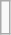<table class="wikitable floatright" style="font-size: 85%;">
<tr>
<td><br>
</td>
</tr>
</table>
